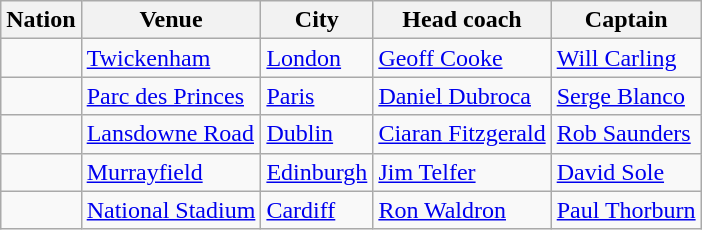<table class="wikitable">
<tr>
<th><strong>Nation</strong></th>
<th><strong>Venue</strong></th>
<th><strong>City</strong></th>
<th><strong>Head coach</strong></th>
<th><strong>Captain</strong></th>
</tr>
<tr>
<td></td>
<td><a href='#'>Twickenham</a></td>
<td><a href='#'>London</a></td>
<td><a href='#'>Geoff Cooke</a></td>
<td><a href='#'>Will Carling</a></td>
</tr>
<tr>
<td></td>
<td><a href='#'>Parc des Princes</a></td>
<td><a href='#'>Paris</a></td>
<td><a href='#'>Daniel Dubroca</a></td>
<td><a href='#'>Serge Blanco</a></td>
</tr>
<tr>
<td></td>
<td><a href='#'>Lansdowne Road</a></td>
<td><a href='#'>Dublin</a></td>
<td><a href='#'>Ciaran Fitzgerald</a></td>
<td><a href='#'>Rob Saunders</a></td>
</tr>
<tr>
<td></td>
<td><a href='#'>Murrayfield</a></td>
<td><a href='#'>Edinburgh</a></td>
<td><a href='#'>Jim Telfer</a></td>
<td><a href='#'>David Sole</a></td>
</tr>
<tr>
<td></td>
<td><a href='#'>National Stadium</a></td>
<td><a href='#'>Cardiff</a></td>
<td><a href='#'>Ron Waldron</a></td>
<td><a href='#'>Paul Thorburn</a></td>
</tr>
</table>
